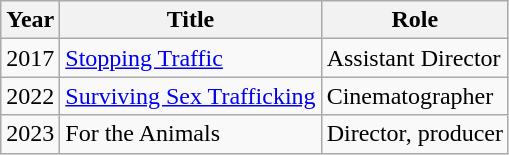<table class="wikitable">
<tr>
<th>Year</th>
<th>Title</th>
<th>Role</th>
</tr>
<tr>
<td>2017</td>
<td><a href='#'>Stopping Traffic</a></td>
<td>Assistant Director</td>
</tr>
<tr>
<td>2022</td>
<td><a href='#'>Surviving Sex Trafficking</a></td>
<td>Cinematographer</td>
</tr>
<tr>
<td>2023</td>
<td>For the Animals</td>
<td>Director, producer</td>
</tr>
</table>
